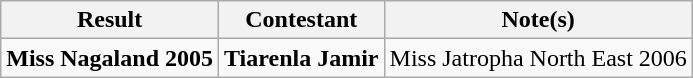<table class="wikitable">
<tr>
<th>Result</th>
<th>Contestant</th>
<th>Note(s)</th>
</tr>
<tr>
<td><strong>Miss Nagaland 2005</strong></td>
<td><strong>Tiarenla Jamir</strong></td>
<td>Miss Jatropha North East 2006</td>
</tr>
</table>
